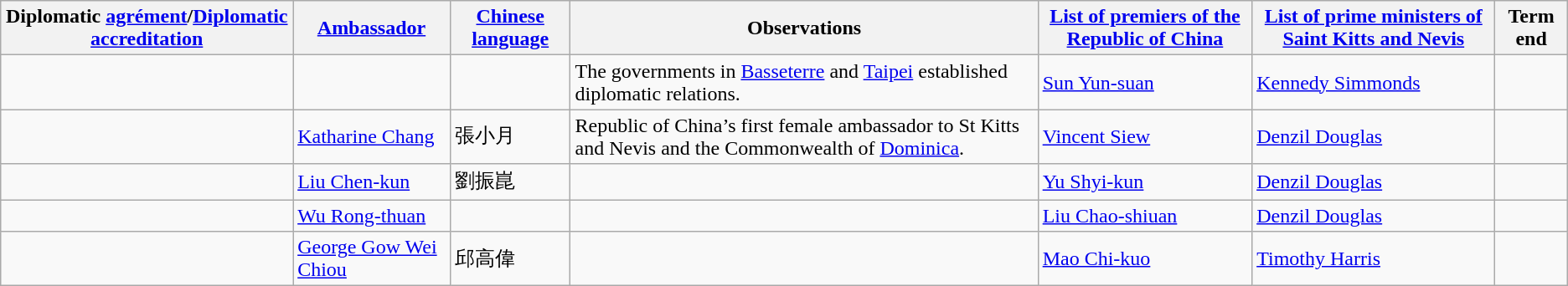<table class="wikitable sortable">
<tr>
<th>Diplomatic <a href='#'>agrément</a>/<a href='#'>Diplomatic accreditation</a></th>
<th><a href='#'>Ambassador</a></th>
<th><a href='#'>Chinese language</a></th>
<th>Observations</th>
<th><a href='#'>List of premiers of the Republic of China</a></th>
<th><a href='#'>List of prime ministers of Saint Kitts and Nevis</a></th>
<th>Term end</th>
</tr>
<tr>
<td></td>
<td></td>
<td></td>
<td>The governments in <a href='#'>Basseterre</a> and <a href='#'>Taipei</a> established diplomatic relations.</td>
<td><a href='#'>Sun Yun-suan</a></td>
<td><a href='#'>Kennedy Simmonds</a></td>
<td></td>
</tr>
<tr>
<td></td>
<td><a href='#'>Katharine Chang</a></td>
<td>張小月</td>
<td>Republic of China’s first female ambassador to St Kitts and Nevis and the Commonwealth of <a href='#'>Dominica</a>.</td>
<td><a href='#'>Vincent Siew</a></td>
<td><a href='#'>Denzil Douglas</a></td>
<td></td>
</tr>
<tr>
<td></td>
<td><a href='#'>Liu Chen-kun</a></td>
<td>劉振崑</td>
<td></td>
<td><a href='#'>Yu Shyi-kun</a></td>
<td><a href='#'>Denzil Douglas</a></td>
<td></td>
</tr>
<tr>
<td></td>
<td><a href='#'>Wu Rong-thuan</a></td>
<td></td>
<td></td>
<td><a href='#'>Liu Chao-shiuan</a></td>
<td><a href='#'>Denzil Douglas</a></td>
<td></td>
</tr>
<tr>
<td></td>
<td><a href='#'>George Gow Wei Chiou</a></td>
<td>邱高偉</td>
<td></td>
<td><a href='#'>Mao Chi-kuo</a></td>
<td><a href='#'>Timothy Harris</a></td>
<td></td>
</tr>
</table>
